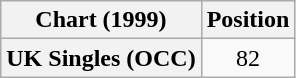<table class="wikitable plainrowheaders" style="text-align:center">
<tr>
<th>Chart (1999)</th>
<th>Position</th>
</tr>
<tr>
<th scope="row">UK Singles (OCC)</th>
<td>82</td>
</tr>
</table>
